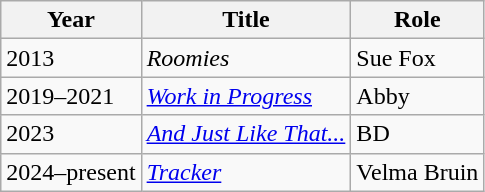<table class="wikitable sortable">
<tr>
<th>Year</th>
<th>Title</th>
<th>Role</th>
</tr>
<tr>
<td>2013</td>
<td><em>Roomies</em></td>
<td>Sue Fox</td>
</tr>
<tr>
<td>2019–2021</td>
<td><em><a href='#'>Work in Progress</a></em></td>
<td>Abby</td>
</tr>
<tr>
<td>2023</td>
<td><em><a href='#'>And Just Like That...</a></em></td>
<td>BD</td>
</tr>
<tr>
<td>2024–present</td>
<td><em><a href='#'>Tracker</a></em></td>
<td>Velma Bruin</td>
</tr>
</table>
